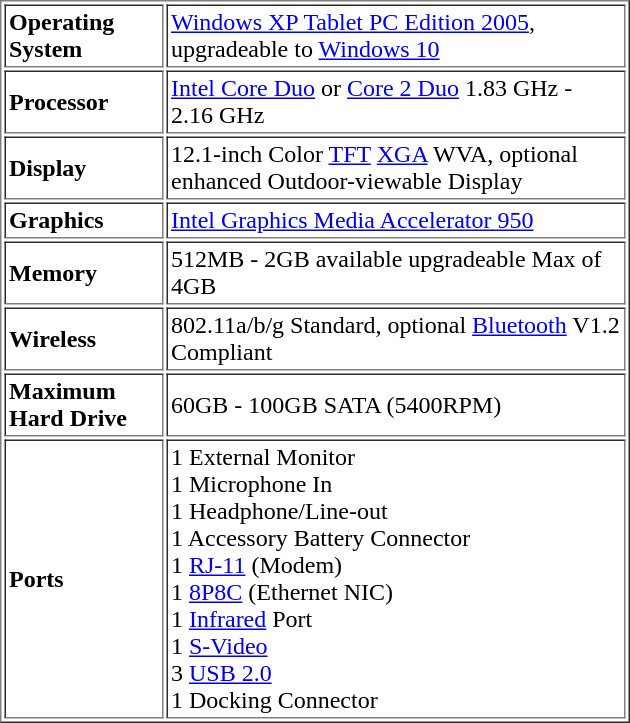<table border="1" cellpadding="2">
<tr>
<td width="100pt"><strong>Operating System</strong></td>
<td width="300pt"><a href='#'>Windows XP Tablet PC Edition 2005</a>, upgradeable to <a href='#'>Windows 10</a></td>
</tr>
<tr>
<td><strong>Processor</strong></td>
<td><a href='#'>Intel Core Duo</a> or <a href='#'>Core 2 Duo</a> 1.83 GHz - 2.16 GHz</td>
</tr>
<tr>
<td><strong>Display</strong></td>
<td>12.1-inch Color <a href='#'>TFT</a> <a href='#'>XGA</a> WVA, optional enhanced Outdoor-viewable Display</td>
</tr>
<tr>
<td><strong>Graphics</strong></td>
<td><a href='#'>Intel Graphics Media Accelerator 950</a></td>
</tr>
<tr>
<td><strong>Memory</strong></td>
<td>512MB - 2GB available upgradeable Max of 4GB</td>
</tr>
<tr>
<td><strong>Wireless</strong></td>
<td>802.11a/b/g Standard, optional <a href='#'>Bluetooth</a> V1.2 Compliant</td>
</tr>
<tr>
<td><strong>Maximum Hard Drive</strong></td>
<td>60GB - 100GB SATA (5400RPM)</td>
</tr>
<tr>
<td><strong>Ports</strong></td>
<td>1 External Monitor<br>1 Microphone In<br>1 Headphone/Line-out<br>1 Accessory Battery Connector<br>1 <a href='#'>RJ-11</a> (Modem)<br>1 <a href='#'>8P8C</a> (Ethernet NIC)<br>1 <a href='#'>Infrared</a> Port<br>1 <a href='#'>S-Video</a><br>3 <a href='#'>USB 2.0</a><br>1 Docking Connector</td>
</tr>
</table>
